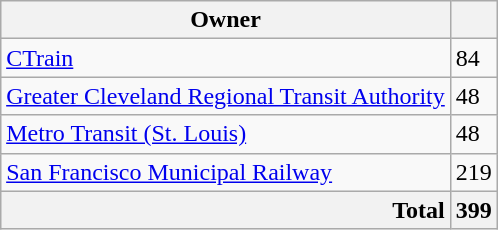<table class="wikitable sortable" style="margin:auto">
<tr>
<th>Owner</th>
<th></th>
</tr>
<tr>
<td><a href='#'>CTrain</a></td>
<td>84</td>
</tr>
<tr>
<td><a href='#'>Greater Cleveland Regional Transit Authority</a></td>
<td>48</td>
</tr>
<tr>
<td><a href='#'>Metro Transit (St. Louis)</a></td>
<td>48</td>
</tr>
<tr>
<td><a href='#'>San Francisco Municipal Railway</a></td>
<td>219</td>
</tr>
<tr>
<th style="text-align:right">Total</th>
<th>399</th>
</tr>
</table>
